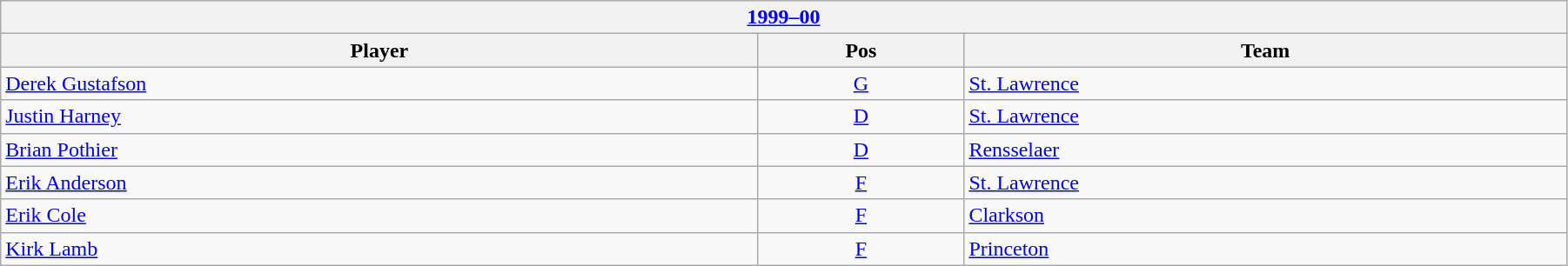<table class="wikitable" width=95%>
<tr>
<th colspan=3><a href='#'>1999–00</a></th>
</tr>
<tr>
<th>Player</th>
<th>Pos</th>
<th>Team</th>
</tr>
<tr>
<td><a href='#'>Derek Gustafson</a></td>
<td align=center><a href='#'>G</a></td>
<td><a href='#'>St. Lawrence</a></td>
</tr>
<tr>
<td><a href='#'>Justin Harney</a></td>
<td align=center><a href='#'>D</a></td>
<td><a href='#'>St. Lawrence</a></td>
</tr>
<tr>
<td><a href='#'>Brian Pothier</a></td>
<td align=center><a href='#'>D</a></td>
<td><a href='#'>Rensselaer</a></td>
</tr>
<tr>
<td><a href='#'>Erik Anderson</a></td>
<td align=center><a href='#'>F</a></td>
<td><a href='#'>St. Lawrence</a></td>
</tr>
<tr>
<td><a href='#'>Erik Cole</a></td>
<td align=center><a href='#'>F</a></td>
<td><a href='#'>Clarkson</a></td>
</tr>
<tr>
<td><a href='#'>Kirk Lamb</a></td>
<td align=center><a href='#'>F</a></td>
<td><a href='#'>Princeton</a></td>
</tr>
</table>
